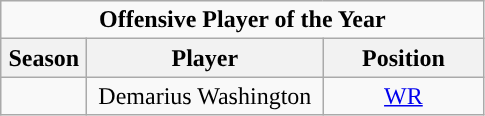<table class="wikitable sortable" style="text-align:center">
<tr>
<td colspan="4"><strong>Offensive Player of the Year</strong></td>
</tr>
<tr>
<th style="width:50px; ">Season</th>
<th style="width:150px; ">Player</th>
<th style="width:100px; ">Position</th>
</tr>
<tr>
<td></td>
<td>Demarius Washington</td>
<td><a href='#'>WR</a></td>
</tr>
</table>
